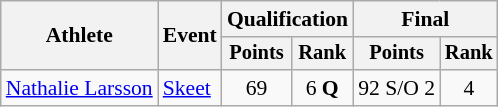<table class="wikitable" style="font-size:90%">
<tr>
<th rowspan="2">Athlete</th>
<th rowspan="2">Event</th>
<th colspan=2>Qualification</th>
<th colspan=2>Final</th>
</tr>
<tr style="font-size:95%">
<th>Points</th>
<th>Rank</th>
<th>Points</th>
<th>Rank</th>
</tr>
<tr align=center>
<td align=left><a href='#'>Nathalie Larsson</a></td>
<td align=left><a href='#'>Skeet</a></td>
<td>69</td>
<td>6 <strong>Q</strong></td>
<td>92 S/O 2</td>
<td>4</td>
</tr>
</table>
